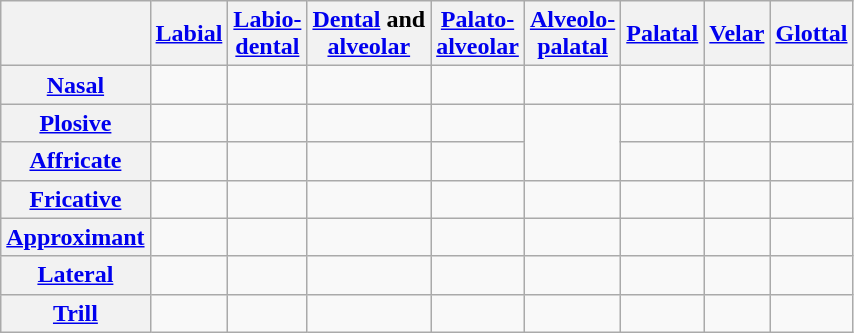<table class="wikitable">
<tr>
<th> </th>
<th><a href='#'>Labial</a></th>
<th><a href='#'>Labio-<br>dental</a></th>
<th><a href='#'>Dental</a> and<br><a href='#'>alveolar</a></th>
<th><a href='#'>Palato-<br>alveolar</a></th>
<th><a href='#'>Alveolo-<br>palatal</a></th>
<th><a href='#'>Palatal</a></th>
<th><a href='#'>Velar</a></th>
<th><a href='#'>Glottal</a></th>
</tr>
<tr>
<th><a href='#'>Nasal</a></th>
<td align=center></td>
<td> </td>
<td align=center></td>
<td> </td>
<td> </td>
<td align=center></td>
<td align=center></td>
<td> </td>
</tr>
<tr>
<th><a href='#'>Plosive</a></th>
<td align=center></td>
<td> </td>
<td align=center></td>
<td> </td>
<td rowspan="2"></td>
<td> </td>
<td align=center></td>
<td> </td>
</tr>
<tr>
<th><a href='#'>Affricate</a></th>
<td> </td>
<td> </td>
<td align=center>  </td>
<td align=center>  </td>
<td> </td>
<td> </td>
<td> </td>
</tr>
<tr>
<th><a href='#'>Fricative</a></th>
<td> </td>
<td align=center></td>
<td align=center></td>
<td align=center></td>
<td> </td>
<td align=center></td>
<td> </td>
<td align=center></td>
</tr>
<tr>
<th><a href='#'>Approximant</a></th>
<td> </td>
<td> </td>
<td> </td>
<td> </td>
<td> </td>
<td align=center></td>
<td> </td>
<td> </td>
</tr>
<tr>
<th><a href='#'>Lateral</a></th>
<td> </td>
<td> </td>
<td align=center></td>
<td> </td>
<td> </td>
<td align=center></td>
<td> </td>
<td> </td>
</tr>
<tr>
<th><a href='#'>Trill</a></th>
<td> </td>
<td> </td>
<td align=center></td>
<td> </td>
<td> </td>
<td> </td>
<td> </td>
<td> </td>
</tr>
</table>
